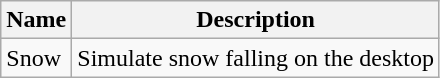<table class="wikitable">
<tr>
<th>Name</th>
<th>Description</th>
</tr>
<tr>
<td>Snow</td>
<td>Simulate snow falling on the desktop</td>
</tr>
</table>
